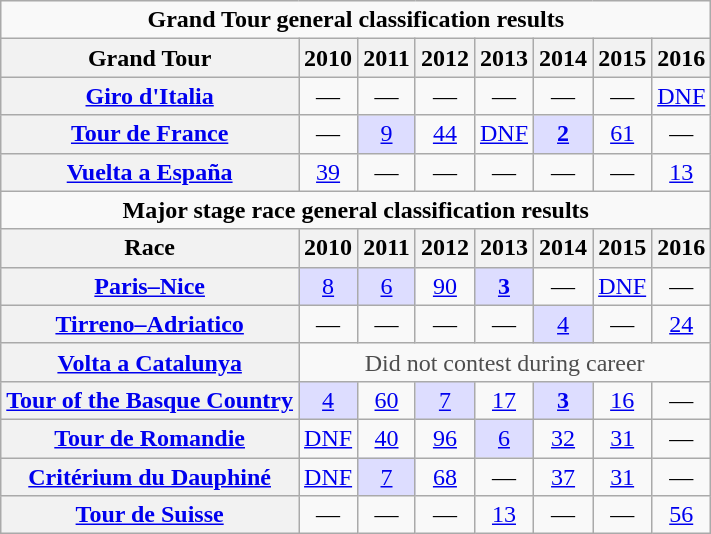<table class="wikitable plainrowheaders">
<tr>
<td colspan=8 align="center"><strong>Grand Tour general classification results</strong></td>
</tr>
<tr>
<th>Grand Tour</th>
<th scope="col">2010</th>
<th scope="col">2011</th>
<th scope="col">2012</th>
<th scope="col">2013</th>
<th scope="col">2014</th>
<th scope="col">2015</th>
<th scope="col">2016</th>
</tr>
<tr style="text-align:center;">
<th scope="row"> <a href='#'>Giro d'Italia</a></th>
<td>—</td>
<td>—</td>
<td>—</td>
<td>—</td>
<td>—</td>
<td>—</td>
<td><a href='#'>DNF</a></td>
</tr>
<tr style="text-align:center;">
<th scope="row"> <a href='#'>Tour de France</a></th>
<td>—</td>
<td style="background:#ddf;"><a href='#'>9</a></td>
<td><a href='#'>44</a></td>
<td><a href='#'>DNF</a></td>
<td style="background:#ddf;"><a href='#'><strong>2</strong></a></td>
<td><a href='#'>61</a></td>
<td>—</td>
</tr>
<tr style="text-align:center;">
<th scope="row"> <a href='#'>Vuelta a España</a></th>
<td style="text-align:center;"><a href='#'>39</a></td>
<td>—</td>
<td>—</td>
<td>—</td>
<td>—</td>
<td>—</td>
<td><a href='#'>13</a></td>
</tr>
<tr>
<td colspan=8 align="center"><strong>Major stage race general classification results</strong></td>
</tr>
<tr>
<th>Race</th>
<th scope="col">2010</th>
<th scope="col">2011</th>
<th scope="col">2012</th>
<th scope="col">2013</th>
<th scope="col">2014</th>
<th scope="col">2015</th>
<th scope="col">2016</th>
</tr>
<tr style="text-align:center;">
<th scope="row"> <a href='#'>Paris–Nice</a></th>
<td style="background:#ddf;"><a href='#'>8</a></td>
<td style="background:#ddf;"><a href='#'>6</a></td>
<td><a href='#'>90</a></td>
<td style="background:#ddf;"><a href='#'><strong>3</strong></a></td>
<td>—</td>
<td><a href='#'>DNF</a></td>
<td>—</td>
</tr>
<tr style="text-align:center;">
<th scope="row"> <a href='#'>Tirreno–Adriatico</a></th>
<td>—</td>
<td>—</td>
<td>—</td>
<td>—</td>
<td style="background:#ddf;"><a href='#'>4</a></td>
<td>—</td>
<td><a href='#'>24</a></td>
</tr>
<tr align="center">
<th scope="row"> <a href='#'>Volta a Catalunya</a></th>
<td style="color:#4d4d4d;" colspan=7>Did not contest during career</td>
</tr>
<tr style="text-align:center;">
<th scope="row"> <a href='#'>Tour of the Basque Country</a></th>
<td style="background:#ddf;"><a href='#'>4</a></td>
<td><a href='#'>60</a></td>
<td style="background:#ddf;"><a href='#'>7</a></td>
<td><a href='#'>17</a></td>
<td style="background:#ddf;"><a href='#'><strong>3</strong></a></td>
<td><a href='#'>16</a></td>
<td>—</td>
</tr>
<tr style="text-align:center;">
<th scope="row"> <a href='#'>Tour de Romandie</a></th>
<td><a href='#'>DNF</a></td>
<td><a href='#'>40</a></td>
<td><a href='#'>96</a></td>
<td style="background:#ddf;"><a href='#'>6</a></td>
<td><a href='#'>32</a></td>
<td><a href='#'>31</a></td>
<td>—</td>
</tr>
<tr style="text-align:center;">
<th scope="row"> <a href='#'>Critérium du Dauphiné</a></th>
<td><a href='#'>DNF</a></td>
<td style="background:#ddf;"><a href='#'>7</a></td>
<td><a href='#'>68</a></td>
<td>—</td>
<td><a href='#'>37</a></td>
<td><a href='#'>31</a></td>
<td>—</td>
</tr>
<tr style="text-align:center;">
<th scope="row"> <a href='#'>Tour de Suisse</a></th>
<td>—</td>
<td>—</td>
<td>—</td>
<td><a href='#'>13</a></td>
<td>—</td>
<td>—</td>
<td><a href='#'>56</a></td>
</tr>
</table>
